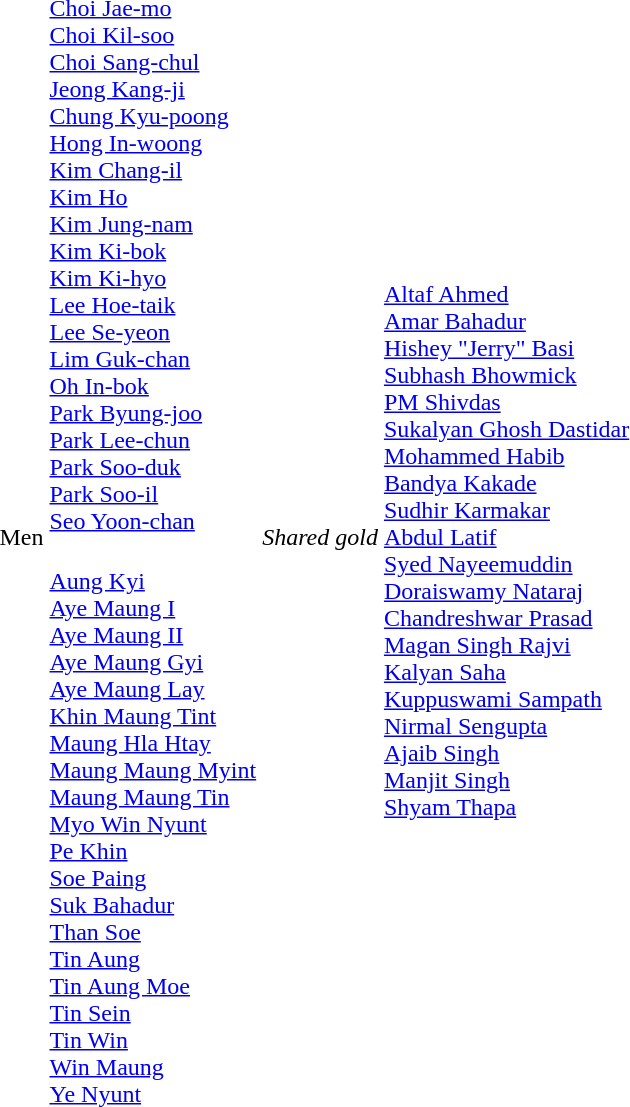<table>
<tr>
<td rowspan=2>Men<br></td>
<td><br><a href='#'>Choi Jae-mo</a><br><a href='#'>Choi Kil-soo</a><br><a href='#'>Choi Sang-chul</a><br><a href='#'>Jeong Kang-ji</a><br><a href='#'>Chung Kyu-poong</a><br><a href='#'>Hong In-woong</a><br><a href='#'>Kim Chang-il</a><br><a href='#'>Kim Ho</a><br><a href='#'>Kim Jung-nam</a><br><a href='#'>Kim Ki-bok</a><br><a href='#'>Kim Ki-hyo</a><br><a href='#'>Lee Hoe-taik</a><br><a href='#'>Lee Se-yeon</a><br><a href='#'>Lim Guk-chan</a><br><a href='#'>Oh In-bok</a><br><a href='#'>Park Byung-joo</a><br><a href='#'>Park Lee-chun</a><br><a href='#'>Park Soo-duk</a><br><a href='#'>Park Soo-il</a><br><a href='#'>Seo Yoon-chan</a></td>
<td rowspan=2><em>Shared gold</em></td>
<td rowspan=2><br><a href='#'>Altaf Ahmed</a><br><a href='#'>Amar Bahadur</a><br><a href='#'>Hishey "Jerry" Basi</a><br><a href='#'>Subhash Bhowmick</a><br><a href='#'>PM Shivdas</a><br><a href='#'>Sukalyan Ghosh Dastidar</a><br><a href='#'>Mohammed Habib</a><br><a href='#'>Bandya Kakade</a><br><a href='#'>Sudhir Karmakar</a><br><a href='#'>Abdul Latif</a><br><a href='#'>Syed Nayeemuddin</a><br><a href='#'>Doraiswamy Nataraj</a><br><a href='#'>Chandreshwar Prasad</a><br><a href='#'>Magan Singh Rajvi</a><br><a href='#'>Kalyan Saha</a><br><a href='#'>Kuppuswami Sampath</a><br><a href='#'>Nirmal Sengupta</a><br><a href='#'>Ajaib Singh</a><br><a href='#'>Manjit Singh</a><br><a href='#'>Shyam Thapa</a></td>
</tr>
<tr>
<td><br><a href='#'>Aung Kyi</a><br><a href='#'>Aye Maung I</a><br><a href='#'>Aye Maung II</a><br><a href='#'>Aye Maung Gyi</a><br><a href='#'>Aye Maung Lay</a><br><a href='#'>Khin Maung Tint</a><br><a href='#'>Maung Hla Htay</a><br><a href='#'>Maung Maung Myint</a><br><a href='#'>Maung Maung Tin</a><br><a href='#'>Myo Win Nyunt</a><br><a href='#'>Pe Khin</a><br><a href='#'>Soe Paing</a><br><a href='#'>Suk Bahadur</a><br><a href='#'>Than Soe</a><br><a href='#'>Tin Aung</a><br><a href='#'>Tin Aung Moe</a><br><a href='#'>Tin Sein</a><br><a href='#'>Tin Win</a><br><a href='#'>Win Maung</a><br><a href='#'>Ye Nyunt</a></td>
</tr>
</table>
